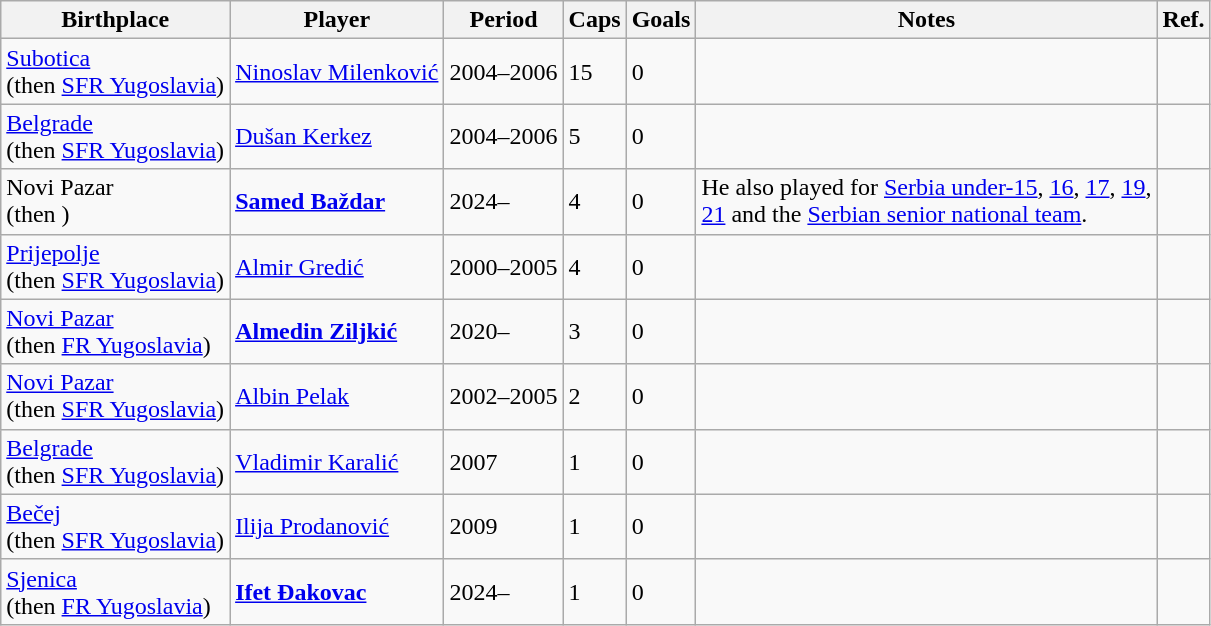<table class="wikitable sortable">
<tr>
<th>Birthplace</th>
<th>Player</th>
<th>Period</th>
<th>Caps</th>
<th>Goals</th>
<th>Notes</th>
<th>Ref.</th>
</tr>
<tr>
<td><a href='#'>Subotica</a> <br>(then  <a href='#'>SFR Yugoslavia</a>)</td>
<td><a href='#'>Ninoslav Milenković</a></td>
<td>2004–2006</td>
<td>15</td>
<td>0</td>
<td></td>
<td></td>
</tr>
<tr>
<td><a href='#'>Belgrade</a> <br>(then  <a href='#'>SFR Yugoslavia</a>)</td>
<td><a href='#'>Dušan Kerkez</a></td>
<td>2004–2006</td>
<td>5</td>
<td>0</td>
<td></td>
<td></td>
</tr>
<tr>
<td>Novi Pazar <br>(then )</td>
<td><strong><a href='#'>Samed Baždar</a></strong></td>
<td>2024–</td>
<td>4</td>
<td>0</td>
<td>He also played for <a href='#'>Serbia under-15</a>, <a href='#'>16</a>, <a href='#'>17</a>, <a href='#'>19</a>,<br><a href='#'>21</a> and the <a href='#'>Serbian senior national team</a>.</td>
<td></td>
</tr>
<tr>
<td><a href='#'>Prijepolje</a> <br>(then  <a href='#'>SFR Yugoslavia</a>)</td>
<td><a href='#'>Almir Gredić</a></td>
<td>2000–2005</td>
<td>4</td>
<td>0</td>
<td></td>
<td></td>
</tr>
<tr>
<td><a href='#'>Novi Pazar</a><br>(then  <a href='#'>FR Yugoslavia</a>)</td>
<td><strong><a href='#'>Almedin Ziljkić</a></strong></td>
<td>2020–</td>
<td>3</td>
<td>0</td>
<td></td>
<td></td>
</tr>
<tr>
<td><a href='#'>Novi Pazar</a> <br>(then  <a href='#'>SFR Yugoslavia</a>)</td>
<td><a href='#'>Albin Pelak</a></td>
<td>2002–2005</td>
<td>2</td>
<td>0</td>
<td></td>
<td></td>
</tr>
<tr>
<td><a href='#'>Belgrade</a> <br>(then  <a href='#'>SFR Yugoslavia</a>)</td>
<td><a href='#'>Vladimir Karalić</a></td>
<td>2007</td>
<td>1</td>
<td>0</td>
<td></td>
<td></td>
</tr>
<tr>
<td><a href='#'>Bečej</a> <br>(then  <a href='#'>SFR Yugoslavia</a>)</td>
<td><a href='#'>Ilija Prodanović</a></td>
<td>2009</td>
<td>1</td>
<td>0</td>
<td></td>
<td></td>
</tr>
<tr>
<td><a href='#'>Sjenica</a><br>(then  <a href='#'>FR Yugoslavia</a>)</td>
<td><strong><a href='#'>Ifet Đakovac</a></strong></td>
<td>2024–</td>
<td>1</td>
<td>0</td>
<td></td>
<td></td>
</tr>
</table>
